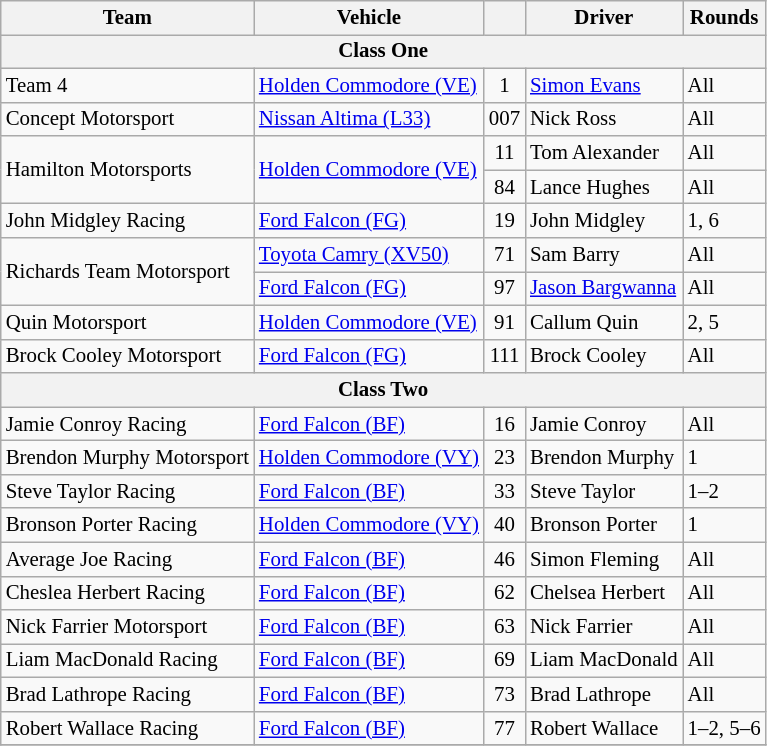<table class="wikitable" style="font-size: 87%">
<tr>
<th>Team</th>
<th>Vehicle</th>
<th valign="middle"></th>
<th>Driver</th>
<th>Rounds</th>
</tr>
<tr>
<th colspan="5">Class One</th>
</tr>
<tr>
<td>Team 4</td>
<td><a href='#'>Holden Commodore (VE)</a></td>
<td align=center>1</td>
<td> <a href='#'>Simon Evans</a></td>
<td>All</td>
</tr>
<tr>
<td>Concept Motorsport</td>
<td><a href='#'>Nissan Altima (L33)</a></td>
<td align=center>007</td>
<td> Nick Ross</td>
<td>All</td>
</tr>
<tr>
<td rowspan=2>Hamilton Motorsports</td>
<td rowspan=2><a href='#'>Holden Commodore (VE)</a></td>
<td align=center>11</td>
<td> Tom Alexander</td>
<td>All</td>
</tr>
<tr>
<td align=center>84</td>
<td> Lance Hughes</td>
<td>All</td>
</tr>
<tr>
<td>John Midgley Racing</td>
<td><a href='#'>Ford Falcon (FG)</a></td>
<td align=center>19</td>
<td> John Midgley</td>
<td>1, 6</td>
</tr>
<tr>
<td rowspan=2>Richards Team Motorsport</td>
<td><a href='#'>Toyota Camry (XV50)</a></td>
<td align=center>71</td>
<td> Sam Barry</td>
<td>All</td>
</tr>
<tr>
<td><a href='#'>Ford Falcon (FG)</a></td>
<td align=center>97</td>
<td> <a href='#'>Jason Bargwanna</a></td>
<td>All</td>
</tr>
<tr>
<td>Quin Motorsport</td>
<td><a href='#'>Holden Commodore (VE)</a></td>
<td align=center>91</td>
<td> Callum Quin</td>
<td>2, 5</td>
</tr>
<tr>
<td>Brock Cooley Motorsport</td>
<td><a href='#'>Ford Falcon (FG)</a></td>
<td align=center>111</td>
<td> Brock Cooley</td>
<td>All</td>
</tr>
<tr>
<th colspan="5">Class Two</th>
</tr>
<tr>
<td>Jamie Conroy Racing</td>
<td><a href='#'>Ford Falcon (BF)</a></td>
<td align=center>16</td>
<td> Jamie Conroy</td>
<td>All</td>
</tr>
<tr>
<td>Brendon Murphy Motorsport</td>
<td><a href='#'>Holden Commodore (VY)</a></td>
<td align=center>23</td>
<td> Brendon Murphy</td>
<td>1</td>
</tr>
<tr>
<td>Steve Taylor Racing</td>
<td><a href='#'>Ford Falcon (BF)</a></td>
<td align=center>33</td>
<td> Steve Taylor</td>
<td>1–2</td>
</tr>
<tr>
<td>Bronson Porter Racing</td>
<td><a href='#'>Holden Commodore (VY)</a></td>
<td align=center>40</td>
<td> Bronson Porter</td>
<td>1</td>
</tr>
<tr>
<td>Average Joe Racing</td>
<td><a href='#'>Ford Falcon (BF)</a></td>
<td align=center>46</td>
<td> Simon Fleming</td>
<td>All</td>
</tr>
<tr>
<td>Cheslea Herbert Racing</td>
<td><a href='#'>Ford Falcon (BF)</a></td>
<td align=center>62</td>
<td> Chelsea Herbert</td>
<td>All</td>
</tr>
<tr>
<td>Nick Farrier Motorsport</td>
<td><a href='#'>Ford Falcon (BF)</a></td>
<td align=center>63</td>
<td> Nick Farrier</td>
<td>All</td>
</tr>
<tr>
<td>Liam MacDonald Racing</td>
<td><a href='#'>Ford Falcon (BF)</a></td>
<td align=center>69</td>
<td> Liam MacDonald</td>
<td>All</td>
</tr>
<tr>
<td>Brad Lathrope Racing</td>
<td><a href='#'>Ford Falcon (BF)</a></td>
<td align=center>73</td>
<td> Brad Lathrope</td>
<td>All</td>
</tr>
<tr>
<td>Robert Wallace Racing</td>
<td><a href='#'>Ford Falcon (BF)</a></td>
<td align=center>77</td>
<td> Robert Wallace</td>
<td align=center>1–2, 5–6</td>
</tr>
<tr>
</tr>
</table>
